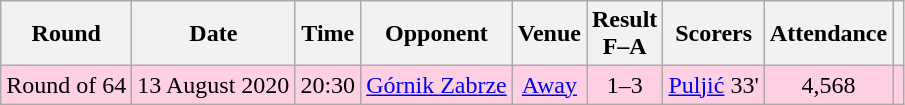<table class="wikitable" style="text-align:center">
<tr>
<th>Round</th>
<th>Date</th>
<th>Time</th>
<th>Opponent</th>
<th>Venue</th>
<th>Result<br>F–A</th>
<th>Scorers</th>
<th>Attendance</th>
<th></th>
</tr>
<tr bgcolor="#ffd0e3">
<td>Round of 64</td>
<td>13 August 2020</td>
<td>20:30</td>
<td><a href='#'>Górnik Zabrze</a></td>
<td><a href='#'>Away</a></td>
<td>1–3</td>
<td><a href='#'>Puljić</a> 33'</td>
<td>4,568</td>
<td></td>
</tr>
</table>
